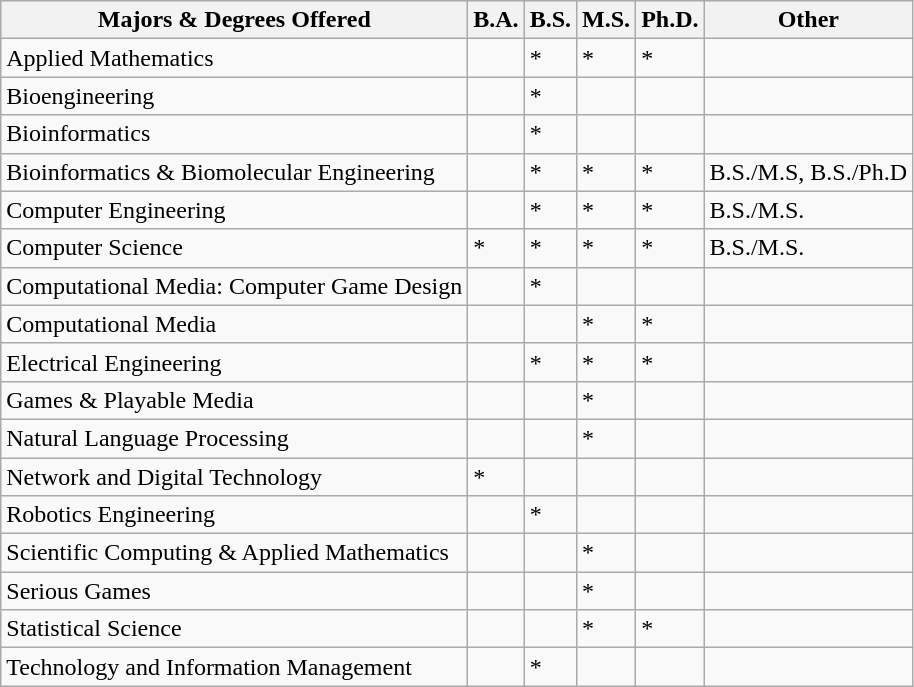<table class="wikitable">
<tr>
<th>Majors & Degrees Offered</th>
<th>B.A.</th>
<th>B.S.</th>
<th>M.S.</th>
<th>Ph.D.</th>
<th>Other</th>
</tr>
<tr>
<td>Applied Mathematics</td>
<td></td>
<td>*</td>
<td>*</td>
<td>*</td>
<td></td>
</tr>
<tr>
<td>Bioengineering</td>
<td></td>
<td>*</td>
<td></td>
<td></td>
<td></td>
</tr>
<tr>
<td>Bioinformatics</td>
<td></td>
<td>*</td>
<td></td>
<td></td>
<td></td>
</tr>
<tr>
<td>Bioinformatics & Biomolecular Engineering</td>
<td></td>
<td>*</td>
<td>*</td>
<td>*</td>
<td>B.S./M.S, B.S./Ph.D</td>
</tr>
<tr>
<td>Computer Engineering</td>
<td></td>
<td>*</td>
<td>*</td>
<td>*</td>
<td>B.S./M.S.</td>
</tr>
<tr>
<td>Computer Science</td>
<td>*</td>
<td>*</td>
<td>*</td>
<td>*</td>
<td>B.S./M.S.</td>
</tr>
<tr>
<td>Computational Media: Computer Game Design</td>
<td></td>
<td>*</td>
<td></td>
<td></td>
<td></td>
</tr>
<tr>
<td>Computational Media</td>
<td></td>
<td></td>
<td>*</td>
<td>*</td>
<td></td>
</tr>
<tr>
<td>Electrical Engineering</td>
<td></td>
<td>*</td>
<td>*</td>
<td>*</td>
<td></td>
</tr>
<tr>
<td>Games & Playable Media</td>
<td></td>
<td></td>
<td>*</td>
<td></td>
<td></td>
</tr>
<tr>
<td>Natural Language Processing</td>
<td></td>
<td></td>
<td>*</td>
<td></td>
<td></td>
</tr>
<tr>
<td>Network and Digital Technology</td>
<td>*</td>
<td></td>
<td></td>
<td></td>
<td></td>
</tr>
<tr>
<td>Robotics Engineering</td>
<td></td>
<td>*</td>
<td></td>
<td></td>
<td></td>
</tr>
<tr>
<td>Scientific Computing & Applied Mathematics</td>
<td></td>
<td></td>
<td>*</td>
<td></td>
<td></td>
</tr>
<tr>
<td>Serious Games</td>
<td></td>
<td></td>
<td>*</td>
<td></td>
<td></td>
</tr>
<tr>
<td>Statistical Science</td>
<td></td>
<td></td>
<td>*</td>
<td>*</td>
<td></td>
</tr>
<tr>
<td>Technology and Information Management</td>
<td></td>
<td>*</td>
<td></td>
<td></td>
<td></td>
</tr>
</table>
